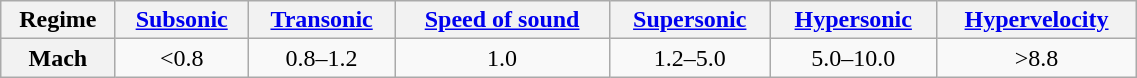<table class="wikitable" width=60%>
<tr>
<th>Regime</th>
<th><a href='#'>Subsonic</a></th>
<th><a href='#'>Transonic</a></th>
<th><a href='#'>Speed of sound</a></th>
<th><a href='#'>Supersonic</a></th>
<th><a href='#'>Hypersonic</a></th>
<th><a href='#'>Hypervelocity</a></th>
</tr>
<tr>
<th>Mach</th>
<td align=center><0.8</td>
<td align=center>0.8–1.2</td>
<td align=center>1.0</td>
<td align=center>1.2–5.0</td>
<td align=center>5.0–10.0</td>
<td align=center>>8.8</td>
</tr>
</table>
